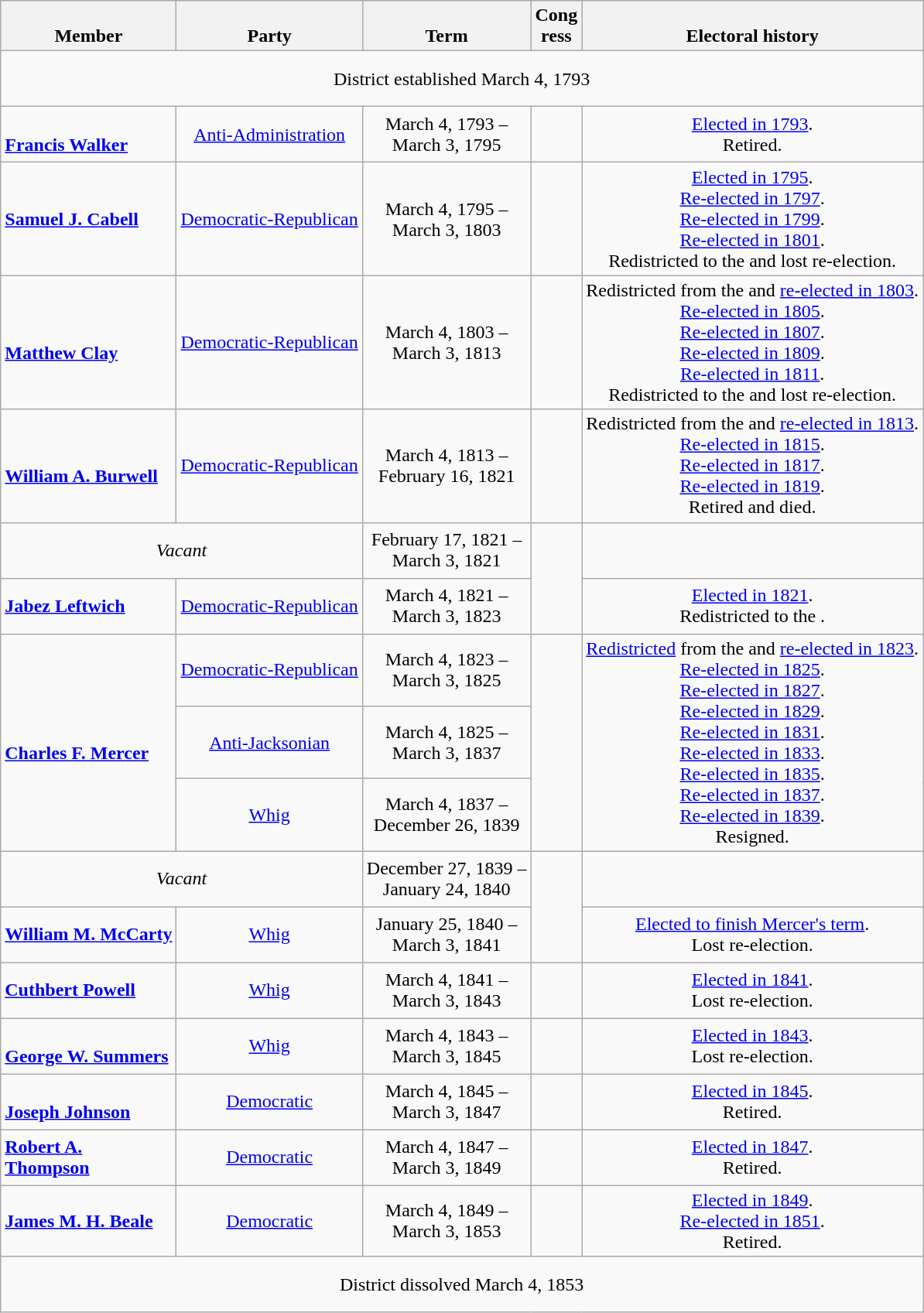<table class=wikitable style="text-align:center">
<tr valign=bottom>
<th>Member</th>
<th>Party</th>
<th>Term</th>
<th>Cong<br>ress</th>
<th>Electoral history</th>
</tr>
<tr style="height:3em">
<td colspan=5>District established March 4, 1793</td>
</tr>
<tr style="height:3em">
<td align=left><br><strong><a href='#'>Francis Walker</a></strong><br></td>
<td><a href='#'>Anti-Administration</a></td>
<td nowrap>March 4, 1793 –<br>March 3, 1795</td>
<td></td>
<td><a href='#'>Elected in 1793</a>.<br>Retired.</td>
</tr>
<tr style="height:3em">
<td align=left><strong><a href='#'>Samuel J. Cabell</a></strong><br></td>
<td><a href='#'>Democratic-Republican</a></td>
<td nowrap>March 4, 1795 –<br>March 3, 1803</td>
<td></td>
<td><a href='#'>Elected in 1795</a>.<br><a href='#'>Re-elected in 1797</a>.<br><a href='#'>Re-elected in 1799</a>.<br><a href='#'>Re-elected in 1801</a>.<br>Redistricted to the  and lost re-election.</td>
</tr>
<tr style="height:3em">
<td align=left><br><strong><a href='#'>Matthew Clay</a></strong><br></td>
<td><a href='#'>Democratic-Republican</a></td>
<td nowrap>March 4, 1803 –<br>March 3, 1813</td>
<td></td>
<td>Redistricted from the  and <a href='#'>re-elected in 1803</a>.<br><a href='#'>Re-elected in 1805</a>.<br><a href='#'>Re-elected in 1807</a>.<br><a href='#'>Re-elected in 1809</a>.<br><a href='#'>Re-elected in 1811</a>.<br>Redistricted to the  and lost re-election.</td>
</tr>
<tr style="height:3em">
<td align=left><br><strong><a href='#'>William A. Burwell</a></strong><br></td>
<td><a href='#'>Democratic-Republican</a></td>
<td nowrap>March 4, 1813 –<br>February 16, 1821</td>
<td></td>
<td>Redistricted from the  and <a href='#'>re-elected in 1813</a>.<br><a href='#'>Re-elected in 1815</a>.<br><a href='#'>Re-elected in 1817</a>.<br><a href='#'>Re-elected in 1819</a>.<br>Retired and died.</td>
</tr>
<tr style="height:3em">
<td colspan=2><em>Vacant</em></td>
<td nowrap>February 17, 1821 –<br>March 3, 1821</td>
<td rowspan=2></td>
<td></td>
</tr>
<tr style="height:3em">
<td align=left><strong><a href='#'>Jabez Leftwich</a></strong><br></td>
<td><a href='#'>Democratic-Republican</a></td>
<td nowrap>March 4, 1821 –<br>March 3, 1823</td>
<td><a href='#'>Elected in 1821</a>.<br>Redistricted to the .</td>
</tr>
<tr style="height:3em">
<td rowspan=3 align=left><br><strong><a href='#'>Charles F. Mercer</a></strong><br></td>
<td><a href='#'>Democratic-Republican</a></td>
<td nowrap>March 4, 1823 –<br>March 3, 1825</td>
<td rowspan=3></td>
<td rowspan=3><a href='#'>Redistricted</a> from the  and <a href='#'>re-elected in 1823</a>.<br><a href='#'>Re-elected in 1825</a>.<br><a href='#'>Re-elected in 1827</a>.<br><a href='#'>Re-elected in 1829</a>.<br><a href='#'>Re-elected in 1831</a>.<br><a href='#'>Re-elected in 1833</a>.<br><a href='#'>Re-elected in 1835</a>.<br><a href='#'>Re-elected in 1837</a>.<br><a href='#'>Re-elected in 1839</a>.<br>Resigned.</td>
</tr>
<tr style="height:3em">
<td><a href='#'>Anti-Jacksonian</a></td>
<td nowrap>March 4, 1825 –<br>March 3, 1837</td>
</tr>
<tr style="height:3em">
<td><a href='#'>Whig</a></td>
<td nowrap>March 4, 1837 –<br>December 26, 1839</td>
</tr>
<tr style="height:3em">
<td colspan=2><em>Vacant</em></td>
<td nowrap>December 27, 1839 –<br>January 24, 1840</td>
<td rowspan=2></td>
<td></td>
</tr>
<tr style="height:3em">
<td align=left><strong><a href='#'>William M. McCarty</a></strong><br></td>
<td><a href='#'>Whig</a></td>
<td nowrap>January 25, 1840 –<br>March 3, 1841</td>
<td><a href='#'>Elected to finish Mercer's term</a>.<br>Lost re-election.</td>
</tr>
<tr style="height:3em">
<td align=left><strong><a href='#'>Cuthbert Powell</a></strong><br></td>
<td><a href='#'>Whig</a></td>
<td nowrap>March 4, 1841 –<br>March 3, 1843</td>
<td></td>
<td><a href='#'>Elected in 1841</a>.<br>Lost re-election.</td>
</tr>
<tr style="height:3em">
<td align=left><br><strong><a href='#'>George W. Summers</a></strong><br></td>
<td><a href='#'>Whig</a></td>
<td nowrap>March 4, 1843 –<br>March 3, 1845</td>
<td></td>
<td><a href='#'>Elected in 1843</a>.<br>Lost re-election.</td>
</tr>
<tr style="height:3em">
<td align=left><br><strong><a href='#'>Joseph Johnson</a></strong><br></td>
<td><a href='#'>Democratic</a></td>
<td nowrap>March 4, 1845 –<br>March 3, 1847</td>
<td></td>
<td><a href='#'>Elected in 1845</a>.<br>Retired.</td>
</tr>
<tr style="height:3em">
<td align=left><strong><a href='#'>Robert A.</a></strong><br><strong><a href='#'>Thompson</a></strong><br></td>
<td><a href='#'>Democratic</a></td>
<td nowrap>March 4, 1847 –<br>March 3, 1849</td>
<td></td>
<td><a href='#'>Elected in 1847</a>.<br>Retired.</td>
</tr>
<tr style="height:3em">
<td align=left><strong><a href='#'>James M. H. Beale</a></strong><br></td>
<td><a href='#'>Democratic</a></td>
<td nowrap>March 4, 1849 –<br>March 3, 1853</td>
<td></td>
<td><a href='#'>Elected in 1849</a>.<br><a href='#'>Re-elected in 1851</a>.<br>Retired.</td>
</tr>
<tr style="height:3em">
<td colspan=5>District dissolved March 4, 1853</td>
</tr>
</table>
